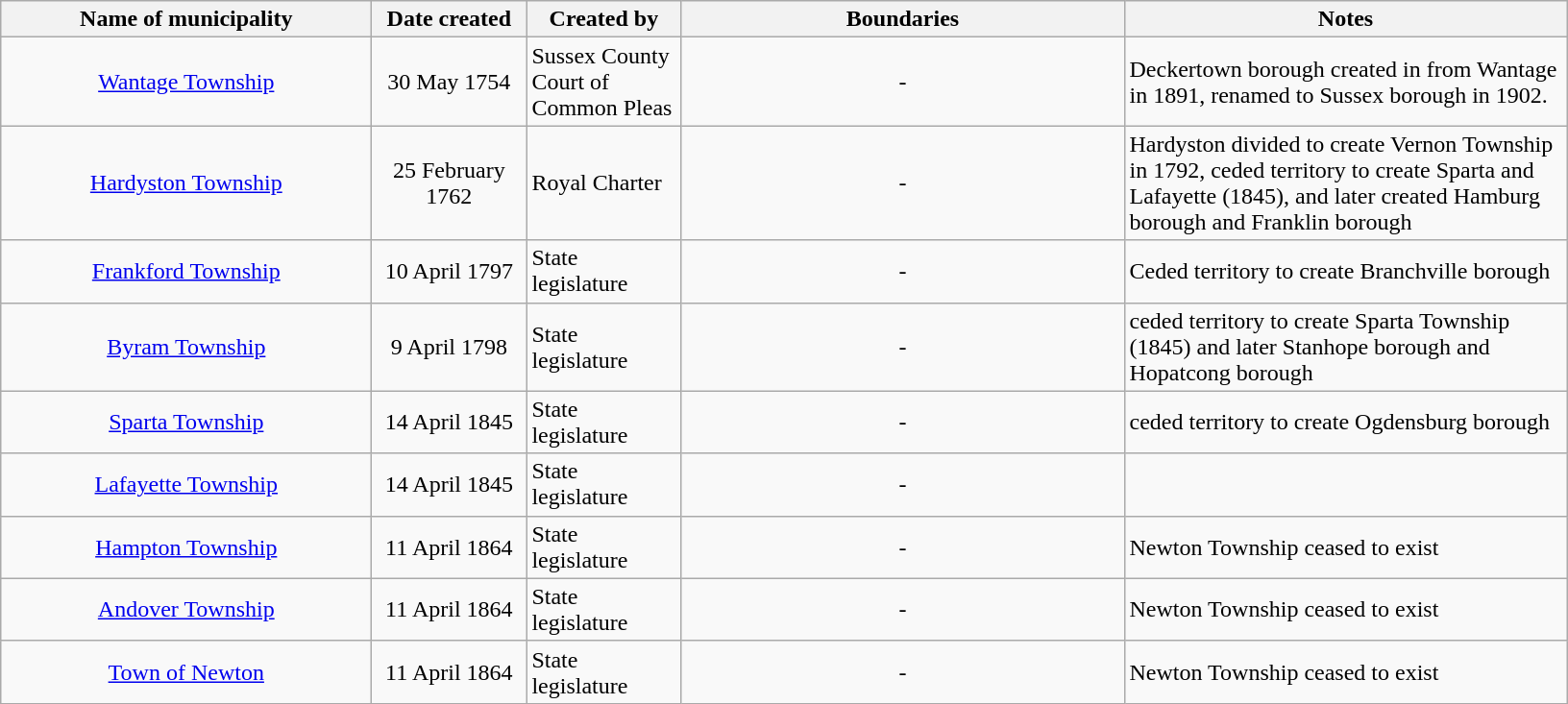<table class="wikitable" style="text-align:center">
<tr>
<th scope=col width=250>Name of municipality</th>
<th scope=col width=100>Date created</th>
<th scope=col width=100>Created by</th>
<th scope=col width=300>Boundaries</th>
<th scope=col width=300>Notes</th>
</tr>
<tr>
<td><a href='#'>Wantage Township</a></td>
<td>30 May 1754</td>
<td align=left>Sussex County Court of Common Pleas</td>
<td>-</td>
<td align=left>Deckertown borough created in from Wantage in 1891, renamed to Sussex borough in 1902.</td>
</tr>
<tr>
<td><a href='#'>Hardyston Township</a></td>
<td>25 February 1762</td>
<td align=left>Royal Charter</td>
<td>-</td>
<td align=left>Hardyston divided to create Vernon Township in 1792, ceded territory to create Sparta and Lafayette (1845), and later created Hamburg borough and Franklin borough</td>
</tr>
<tr>
<td><a href='#'>Frankford Township</a></td>
<td>10 April 1797</td>
<td align=left>State legislature</td>
<td>-</td>
<td align=left>Ceded territory to create Branchville borough</td>
</tr>
<tr>
<td><a href='#'>Byram Township</a></td>
<td>9 April 1798</td>
<td align=left>State legislature</td>
<td>-</td>
<td align=left>ceded territory to create Sparta Township (1845) and later Stanhope borough and Hopatcong borough</td>
</tr>
<tr>
<td><a href='#'>Sparta Township</a></td>
<td>14 April 1845</td>
<td align=left>State legislature</td>
<td>-</td>
<td align=left>ceded territory to create Ogdensburg borough</td>
</tr>
<tr>
<td><a href='#'>Lafayette Township</a></td>
<td>14 April 1845</td>
<td align=left>State legislature</td>
<td>-</td>
<td></td>
</tr>
<tr>
<td><a href='#'>Hampton Township</a></td>
<td>11 April 1864</td>
<td align=left>State legislature</td>
<td>-</td>
<td align=left>Newton Township ceased to exist</td>
</tr>
<tr>
<td><a href='#'>Andover Township</a></td>
<td>11 April 1864</td>
<td align=left>State legislature</td>
<td>-</td>
<td align=left>Newton Township ceased to exist</td>
</tr>
<tr>
<td><a href='#'>Town of Newton</a></td>
<td>11 April 1864</td>
<td align=left>State legislature</td>
<td>-</td>
<td align=left>Newton Township ceased to exist</td>
</tr>
</table>
